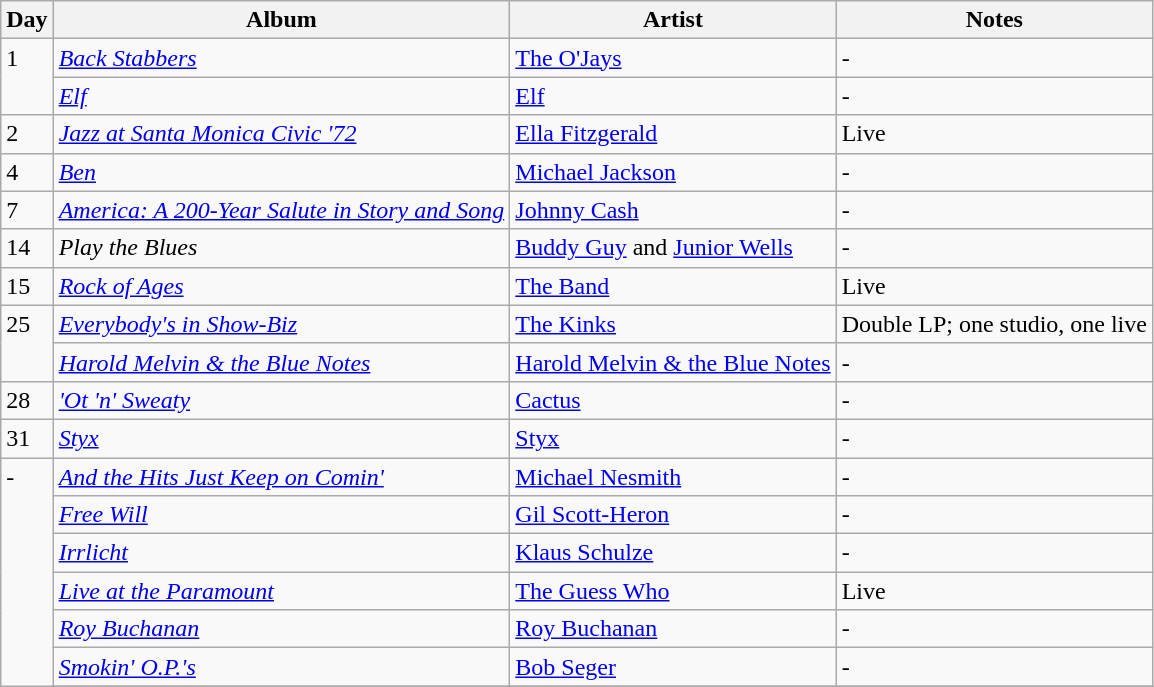<table class="wikitable">
<tr>
<th>Day</th>
<th>Album</th>
<th>Artist</th>
<th>Notes</th>
</tr>
<tr>
<td rowspan="2" valign="top">1</td>
<td><em><a href='#'>Back Stabbers</a></em></td>
<td><a href='#'>The O'Jays</a></td>
<td>-</td>
</tr>
<tr>
<td><em><a href='#'>Elf</a></em></td>
<td><a href='#'>Elf</a></td>
<td>-</td>
</tr>
<tr>
<td rowspan="1" valign="top">2</td>
<td><em><a href='#'>Jazz at Santa Monica Civic '72</a></em></td>
<td><a href='#'>Ella Fitzgerald</a></td>
<td>Live</td>
</tr>
<tr>
<td rowspan="1" valign="top">4</td>
<td><em><a href='#'>Ben</a></em></td>
<td><a href='#'>Michael Jackson</a></td>
<td>-</td>
</tr>
<tr>
<td rowspan="1" valign="top">7</td>
<td><em><a href='#'>America: A 200-Year Salute in Story and Song</a></em></td>
<td><a href='#'>Johnny Cash</a></td>
<td>-</td>
</tr>
<tr>
<td rowspan="1" valign="top">14</td>
<td><em>Play the Blues</em></td>
<td><a href='#'>Buddy Guy</a> and <a href='#'>Junior Wells</a></td>
<td>-</td>
</tr>
<tr>
<td rowspan="1" valign="top">15</td>
<td><em><a href='#'>Rock of Ages</a></em></td>
<td><a href='#'>The Band</a></td>
<td>Live</td>
</tr>
<tr>
<td rowspan="2" valign="top">25</td>
<td><em><a href='#'>Everybody's in Show-Biz</a></em></td>
<td><a href='#'>The Kinks</a></td>
<td>Double LP; one studio, one live</td>
</tr>
<tr>
<td><em><a href='#'>Harold Melvin & the Blue Notes</a></em></td>
<td><a href='#'>Harold Melvin & the Blue Notes</a></td>
<td>-</td>
</tr>
<tr>
<td rowspan="1" valign="top">28</td>
<td><em><a href='#'>'Ot 'n' Sweaty</a></em></td>
<td><a href='#'>Cactus</a></td>
<td>-</td>
</tr>
<tr>
<td rowspan="1" valign="top">31</td>
<td><em><a href='#'>Styx</a></em></td>
<td><a href='#'>Styx</a></td>
<td>-</td>
</tr>
<tr>
<td rowspan="8" valign="top">-</td>
<td><em><a href='#'>And the Hits Just Keep on Comin'</a></em></td>
<td><a href='#'>Michael Nesmith</a></td>
<td>-</td>
</tr>
<tr>
<td><em><a href='#'>Free Will</a></em></td>
<td><a href='#'>Gil Scott-Heron</a></td>
<td>-</td>
</tr>
<tr>
<td><em><a href='#'>Irrlicht</a></em></td>
<td><a href='#'>Klaus Schulze</a></td>
<td>-</td>
</tr>
<tr>
<td><em><a href='#'>Live at the Paramount</a></em></td>
<td><a href='#'>The Guess Who</a></td>
<td>Live</td>
</tr>
<tr>
<td><em><a href='#'>Roy Buchanan</a></em></td>
<td><a href='#'>Roy Buchanan</a></td>
<td>-</td>
</tr>
<tr>
<td><em><a href='#'>Smokin' O.P.'s</a></em></td>
<td><a href='#'>Bob Seger</a></td>
<td>-</td>
</tr>
<tr>
</tr>
<tr>
</tr>
</table>
